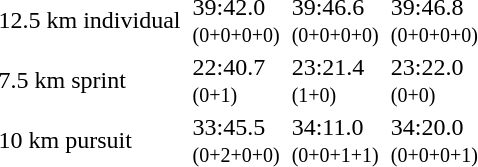<table>
<tr>
<td>12.5 km individual<br><em></em></td>
<td></td>
<td>39:42.0<br><small>(0+0+0+0)</small></td>
<td></td>
<td>39:46.6<br><small>(0+0+0+0)</small></td>
<td></td>
<td>39:46.8<br><small>(0+0+0+0)</small></td>
</tr>
<tr>
<td>7.5 km sprint<br><em></em></td>
<td></td>
<td>22:40.7<br><small>(0+1)</small></td>
<td></td>
<td>23:21.4<br><small>(1+0)</small></td>
<td></td>
<td>23:22.0<br><small>(0+0)</small></td>
</tr>
<tr>
<td>10 km pursuit<br><em></em></td>
<td></td>
<td>33:45.5<br><small>(0+2+0+0)</small></td>
<td></td>
<td>34:11.0<br><small>(0+0+1+1)</small></td>
<td></td>
<td>34:20.0<br><small>(0+0+0+1)</small></td>
</tr>
</table>
